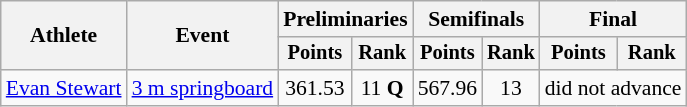<table class="wikitable" style="font-size:90%">
<tr>
<th rowspan=2>Athlete</th>
<th rowspan=2>Event</th>
<th colspan=2>Preliminaries</th>
<th colspan=2>Semifinals</th>
<th colspan=2>Final</th>
</tr>
<tr style="font-size:95%">
<th>Points</th>
<th>Rank</th>
<th>Points</th>
<th>Rank</th>
<th>Points</th>
<th>Rank</th>
</tr>
<tr>
<td><a href='#'>Evan Stewart</a></td>
<td><a href='#'>3 m springboard</a></td>
<td align=center>361.53</td>
<td align=center>11 <strong>Q</strong></td>
<td align=center>567.96</td>
<td align=center>13</td>
<td colspan=2>did not advance</td>
</tr>
</table>
